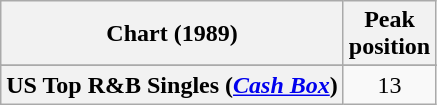<table class="wikitable plainrowheaders" style="text-align:center">
<tr>
<th scope="col">Chart (1989)</th>
<th scope="col">Peak<br>position</th>
</tr>
<tr>
</tr>
<tr>
<th scope="row">US Top R&B Singles (<em><a href='#'>Cash Box</a></em>)</th>
<td>13</td>
</tr>
</table>
